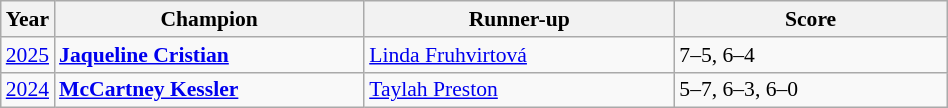<table class="wikitable" style="font-size:90%">
<tr>
<th>Year</th>
<th width="200">Champion</th>
<th width="200">Runner-up</th>
<th width="175">Score</th>
</tr>
<tr>
<td><a href='#'>2025</a></td>
<td> <strong><a href='#'>Jaqueline Cristian</a></strong></td>
<td> <a href='#'>Linda Fruhvirtová</a></td>
<td>7–5, 6–4</td>
</tr>
<tr>
<td><a href='#'>2024</a></td>
<td> <strong><a href='#'>McCartney Kessler</a></strong></td>
<td> <a href='#'>Taylah Preston</a></td>
<td>5–7, 6–3, 6–0</td>
</tr>
</table>
